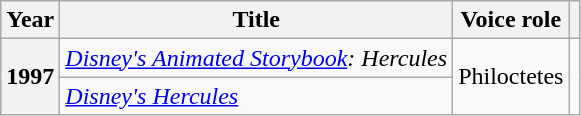<table class="wikitable plainrowheaders">
<tr>
<th scope="col">Year</th>
<th scope="col">Title</th>
<th scope="col">Voice role</th>
<th scope="col"></th>
</tr>
<tr>
<th scope="row" rowspan="2">1997</th>
<td><em><a href='#'>Disney's Animated Storybook</a>: Hercules</em></td>
<td rowspan="2">Philoctetes</td>
<td rowspan="2"></td>
</tr>
<tr>
<td><em><a href='#'>Disney's Hercules</a></em></td>
</tr>
</table>
